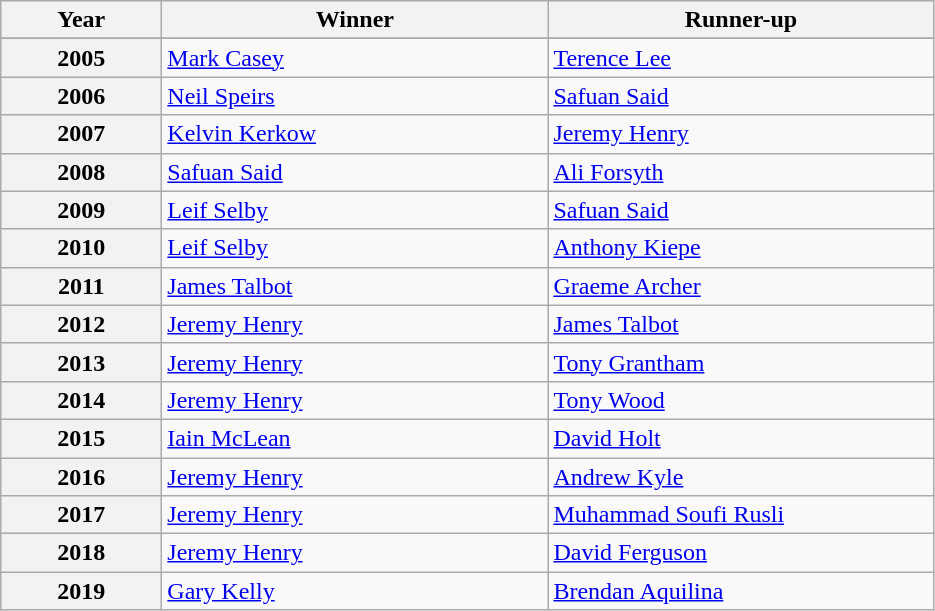<table class="wikitable">
<tr>
<th width=100>Year</th>
<th width=250>Winner</th>
<th width=250>Runner-up</th>
</tr>
<tr>
</tr>
<tr>
<th>2005</th>
<td> <a href='#'>Mark Casey</a></td>
<td> <a href='#'>Terence Lee</a></td>
</tr>
<tr>
<th>2006</th>
<td> <a href='#'>Neil Speirs</a></td>
<td> <a href='#'>Safuan Said</a></td>
</tr>
<tr>
<th>2007</th>
<td> <a href='#'>Kelvin Kerkow</a></td>
<td> <a href='#'>Jeremy Henry</a></td>
</tr>
<tr>
<th>2008</th>
<td> <a href='#'>Safuan Said</a></td>
<td> <a href='#'>Ali Forsyth</a></td>
</tr>
<tr>
<th>2009</th>
<td> <a href='#'>Leif Selby</a></td>
<td> <a href='#'>Safuan Said</a></td>
</tr>
<tr>
<th>2010</th>
<td> <a href='#'>Leif Selby</a></td>
<td> <a href='#'>Anthony Kiepe</a></td>
</tr>
<tr>
<th>2011</th>
<td> <a href='#'>James Talbot</a></td>
<td> <a href='#'>Graeme Archer</a></td>
</tr>
<tr>
<th>2012</th>
<td> <a href='#'>Jeremy Henry</a></td>
<td> <a href='#'>James Talbot</a></td>
</tr>
<tr>
<th>2013</th>
<td> <a href='#'>Jeremy Henry</a></td>
<td> <a href='#'>Tony Grantham</a></td>
</tr>
<tr>
<th>2014</th>
<td> <a href='#'>Jeremy Henry</a></td>
<td> <a href='#'>Tony Wood</a></td>
</tr>
<tr>
<th>2015</th>
<td> <a href='#'>Iain McLean</a></td>
<td> <a href='#'>David Holt</a></td>
</tr>
<tr>
<th>2016</th>
<td> <a href='#'>Jeremy Henry</a></td>
<td> <a href='#'>Andrew Kyle</a></td>
</tr>
<tr>
<th>2017</th>
<td> <a href='#'>Jeremy Henry</a></td>
<td> <a href='#'>Muhammad Soufi Rusli</a></td>
</tr>
<tr>
<th>2018</th>
<td> <a href='#'>Jeremy Henry</a></td>
<td> <a href='#'>David Ferguson</a></td>
</tr>
<tr>
<th>2019</th>
<td> <a href='#'>Gary Kelly</a></td>
<td> <a href='#'>Brendan Aquilina</a></td>
</tr>
</table>
